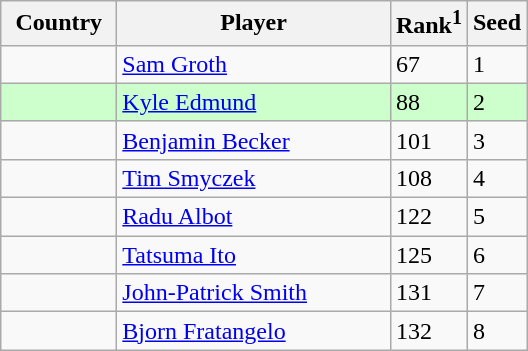<table class="sortable wikitable">
<tr>
<th width="70">Country</th>
<th width="175">Player</th>
<th>Rank<sup>1</sup></th>
<th>Seed</th>
</tr>
<tr>
<td></td>
<td><a href='#'>Sam Groth</a></td>
<td>67</td>
<td>1</td>
</tr>
<tr style="background:#cfc;">
<td></td>
<td><a href='#'>Kyle Edmund</a></td>
<td>88</td>
<td>2</td>
</tr>
<tr>
<td></td>
<td><a href='#'>Benjamin Becker</a></td>
<td>101</td>
<td>3</td>
</tr>
<tr>
<td></td>
<td><a href='#'>Tim Smyczek</a></td>
<td>108</td>
<td>4</td>
</tr>
<tr>
<td></td>
<td><a href='#'>Radu Albot</a></td>
<td>122</td>
<td>5</td>
</tr>
<tr>
<td></td>
<td><a href='#'>Tatsuma Ito</a></td>
<td>125</td>
<td>6</td>
</tr>
<tr>
<td></td>
<td><a href='#'>John-Patrick Smith</a></td>
<td>131</td>
<td>7</td>
</tr>
<tr>
<td></td>
<td><a href='#'>Bjorn Fratangelo</a></td>
<td>132</td>
<td>8</td>
</tr>
</table>
